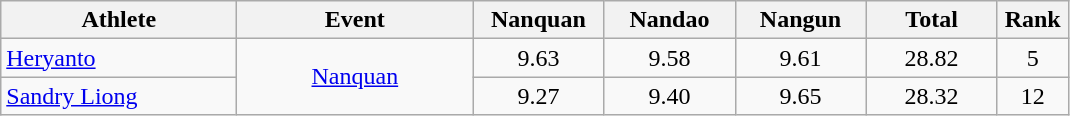<table class=wikitable style="text-align:center">
<tr>
<th width=150>Athlete</th>
<th width=150>Event</th>
<th width=80>Nanquan</th>
<th width=80>Nandao</th>
<th width=80>Nangun</th>
<th width=80>Total</th>
<th width=40>Rank</th>
</tr>
<tr>
<td align=left><a href='#'>Heryanto</a></td>
<td align="center" rowspan=2><a href='#'>Nanquan</a></td>
<td>9.63</td>
<td>9.58</td>
<td>9.61</td>
<td>28.82</td>
<td>5</td>
</tr>
<tr>
<td align=left><a href='#'>Sandry Liong</a></td>
<td>9.27</td>
<td>9.40</td>
<td>9.65</td>
<td>28.32</td>
<td>12</td>
</tr>
</table>
